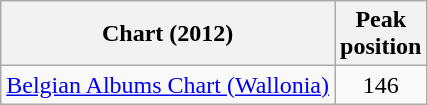<table class="wikitable">
<tr>
<th style="text-align:center;">Chart (2012)</th>
<th style="text-align:center;">Peak<br>position</th>
</tr>
<tr>
<td align="left"><a href='#'>Belgian Albums Chart (Wallonia)</a></td>
<td style="text-align:center;">146</td>
</tr>
</table>
